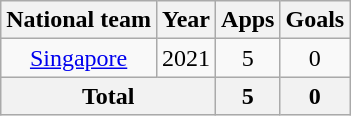<table class="wikitable" style="text-align:center">
<tr>
<th>National team</th>
<th>Year</th>
<th>Apps</th>
<th>Goals</th>
</tr>
<tr>
<td><a href='#'>Singapore</a></td>
<td>2021</td>
<td>5</td>
<td>0</td>
</tr>
<tr>
<th colspan="2">Total</th>
<th>5</th>
<th>0</th>
</tr>
</table>
